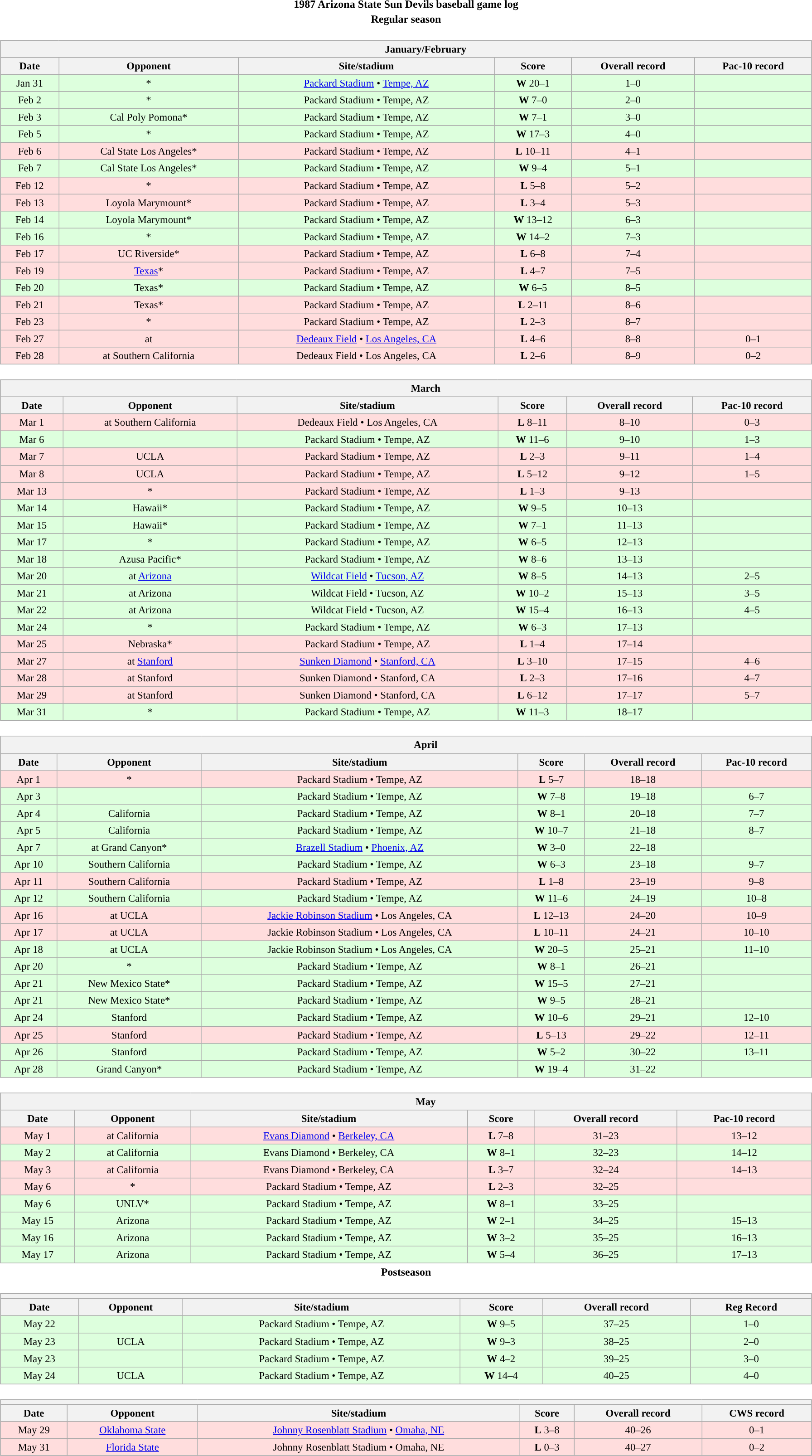<table class="toccolours" width=95% style="margin:1.5em auto; text-align:center;">
<tr>
<th colspan=2>1987 Arizona State Sun Devils baseball game log</th>
</tr>
<tr>
<th colspan=2>Regular season</th>
</tr>
<tr valign="top">
<td><br><table class="wikitable collapsible collapsed" style="margin:auto; font-size:95%; width:100%">
<tr>
<th colspan=11 style="padding-left:4em;">January/February</th>
</tr>
<tr>
<th>Date</th>
<th>Opponent</th>
<th>Site/stadium</th>
<th>Score</th>
<th>Overall record</th>
<th>Pac-10 record</th>
</tr>
<tr bgcolor=ddffdd>
<td>Jan 31</td>
<td>*</td>
<td><a href='#'>Packard Stadium</a> • <a href='#'>Tempe, AZ</a></td>
<td><strong>W</strong> 20–1</td>
<td>1–0</td>
<td></td>
</tr>
<tr bgcolor=ddffdd>
<td>Feb 2</td>
<td>*</td>
<td>Packard Stadium • Tempe, AZ</td>
<td><strong>W</strong> 7–0</td>
<td>2–0</td>
<td></td>
</tr>
<tr bgcolor=ddffdd>
<td>Feb 3</td>
<td>Cal Poly Pomona*</td>
<td>Packard Stadium • Tempe, AZ</td>
<td><strong>W</strong> 7–1</td>
<td>3–0</td>
<td></td>
</tr>
<tr bgcolor=ddffdd>
<td>Feb 5</td>
<td>*</td>
<td>Packard Stadium • Tempe, AZ</td>
<td><strong>W</strong> 17–3</td>
<td>4–0</td>
<td></td>
</tr>
<tr bgcolor=ffdddd>
<td>Feb 6</td>
<td>Cal State Los Angeles*</td>
<td>Packard Stadium • Tempe, AZ</td>
<td><strong>L</strong> 10–11</td>
<td>4–1</td>
<td></td>
</tr>
<tr bgcolor=ddffdd>
<td>Feb 7</td>
<td>Cal State Los Angeles*</td>
<td>Packard Stadium • Tempe, AZ</td>
<td><strong>W</strong> 9–4</td>
<td>5–1</td>
<td></td>
</tr>
<tr bgcolor=ffdddd>
<td>Feb 12</td>
<td>*</td>
<td>Packard Stadium • Tempe, AZ</td>
<td><strong>L</strong> 5–8</td>
<td>5–2</td>
<td></td>
</tr>
<tr bgcolor=ffdddd>
<td>Feb 13</td>
<td>Loyola Marymount*</td>
<td>Packard Stadium • Tempe, AZ</td>
<td><strong>L</strong> 3–4</td>
<td>5–3</td>
<td></td>
</tr>
<tr bgcolor=ddffdd>
<td>Feb 14</td>
<td>Loyola Marymount*</td>
<td>Packard Stadium • Tempe, AZ</td>
<td><strong>W</strong> 13–12</td>
<td>6–3</td>
<td></td>
</tr>
<tr bgcolor=ddffdd>
<td>Feb 16</td>
<td>*</td>
<td>Packard Stadium • Tempe, AZ</td>
<td><strong>W</strong> 14–2</td>
<td>7–3</td>
<td></td>
</tr>
<tr bgcolor=ffdddd>
<td>Feb 17</td>
<td>UC Riverside*</td>
<td>Packard Stadium • Tempe, AZ</td>
<td><strong>L</strong> 6–8</td>
<td>7–4</td>
<td></td>
</tr>
<tr bgcolor=ffdddd>
<td>Feb 19</td>
<td><a href='#'>Texas</a>*</td>
<td>Packard Stadium • Tempe, AZ</td>
<td><strong>L</strong> 4–7</td>
<td>7–5</td>
<td></td>
</tr>
<tr bgcolor=ddffdd>
<td>Feb 20</td>
<td>Texas*</td>
<td>Packard Stadium • Tempe, AZ</td>
<td><strong>W</strong> 6–5</td>
<td>8–5</td>
<td></td>
</tr>
<tr bgcolor=ffdddd>
<td>Feb 21</td>
<td>Texas*</td>
<td>Packard Stadium • Tempe, AZ</td>
<td><strong>L</strong> 2–11</td>
<td>8–6</td>
<td></td>
</tr>
<tr bgcolor=ffdddd>
<td>Feb 23</td>
<td>*</td>
<td>Packard Stadium • Tempe, AZ</td>
<td><strong>L</strong> 2–3</td>
<td>8–7</td>
<td></td>
</tr>
<tr bgcolor=ffdddd>
<td>Feb 27</td>
<td>at </td>
<td><a href='#'>Dedeaux Field</a> • <a href='#'>Los Angeles, CA</a></td>
<td><strong>L</strong> 4–6</td>
<td>8–8</td>
<td>0–1</td>
</tr>
<tr bgcolor=ffdddd>
<td>Feb 28</td>
<td>at Southern California</td>
<td>Dedeaux Field • Los Angeles, CA</td>
<td><strong>L</strong> 2–6</td>
<td>8–9</td>
<td>0–2</td>
</tr>
</table>
</td>
</tr>
<tr>
<td><br><table class="wikitable collapsible collapsed" style="margin:auto; font-size:95%; width:100%">
<tr>
<th colspan=11 style="padding-left:4em;">March</th>
</tr>
<tr>
<th>Date</th>
<th>Opponent</th>
<th>Site/stadium</th>
<th>Score</th>
<th>Overall record</th>
<th>Pac-10 record</th>
</tr>
<tr bgcolor=ffdddd>
<td>Mar 1</td>
<td>at Southern California</td>
<td>Dedeaux Field • Los Angeles, CA</td>
<td><strong>L</strong> 8–11</td>
<td>8–10</td>
<td>0–3</td>
</tr>
<tr bgcolor=ddffdd>
<td>Mar 6</td>
<td></td>
<td>Packard Stadium • Tempe, AZ</td>
<td><strong>W</strong> 11–6</td>
<td>9–10</td>
<td>1–3</td>
</tr>
<tr bgcolor=ffdddd>
<td>Mar 7</td>
<td>UCLA</td>
<td>Packard Stadium • Tempe, AZ</td>
<td><strong>L</strong> 2–3</td>
<td>9–11</td>
<td>1–4</td>
</tr>
<tr bgcolor=ffdddd>
<td>Mar 8</td>
<td>UCLA</td>
<td>Packard Stadium • Tempe, AZ</td>
<td><strong>L</strong> 5–12</td>
<td>9–12</td>
<td>1–5</td>
</tr>
<tr bgcolor=ffdddd>
<td>Mar 13</td>
<td>*</td>
<td>Packard Stadium • Tempe, AZ</td>
<td><strong>L</strong> 1–3</td>
<td>9–13</td>
<td></td>
</tr>
<tr bgcolor=ddffdd>
<td>Mar 14</td>
<td>Hawaii*</td>
<td>Packard Stadium • Tempe, AZ</td>
<td><strong>W</strong> 9–5</td>
<td>10–13</td>
<td></td>
</tr>
<tr bgcolor=ddffdd>
<td>Mar 15</td>
<td>Hawaii*</td>
<td>Packard Stadium • Tempe, AZ</td>
<td><strong>W</strong> 7–1</td>
<td>11–13</td>
<td></td>
</tr>
<tr bgcolor=ddffdd>
<td>Mar 17</td>
<td>*</td>
<td>Packard Stadium • Tempe, AZ</td>
<td><strong>W</strong> 6–5</td>
<td>12–13</td>
<td></td>
</tr>
<tr bgcolor=ddffdd>
<td>Mar 18</td>
<td>Azusa Pacific*</td>
<td>Packard Stadium • Tempe, AZ</td>
<td><strong>W</strong> 8–6</td>
<td>13–13</td>
<td></td>
</tr>
<tr bgcolor=ddffdd>
<td>Mar 20</td>
<td>at <a href='#'>Arizona</a></td>
<td><a href='#'>Wildcat Field</a> • <a href='#'>Tucson, AZ</a></td>
<td><strong>W</strong> 8–5</td>
<td>14–13</td>
<td>2–5</td>
</tr>
<tr bgcolor=ddffdd>
<td>Mar 21</td>
<td>at Arizona</td>
<td>Wildcat Field • Tucson, AZ</td>
<td><strong>W</strong> 10–2</td>
<td>15–13</td>
<td>3–5</td>
</tr>
<tr bgcolor=ddffdd>
<td>Mar 22</td>
<td>at Arizona</td>
<td>Wildcat Field • Tucson, AZ</td>
<td><strong>W</strong> 15–4</td>
<td>16–13</td>
<td>4–5</td>
</tr>
<tr bgcolor=ddffdd>
<td>Mar 24</td>
<td>*</td>
<td>Packard Stadium • Tempe, AZ</td>
<td><strong>W</strong> 6–3</td>
<td>17–13</td>
<td></td>
</tr>
<tr bgcolor=ffdddd>
<td>Mar 25</td>
<td>Nebraska*</td>
<td>Packard Stadium • Tempe, AZ</td>
<td><strong>L</strong> 1–4</td>
<td>17–14</td>
<td></td>
</tr>
<tr bgcolor=ffdddd>
<td>Mar 27</td>
<td>at <a href='#'>Stanford</a></td>
<td><a href='#'>Sunken Diamond</a> • <a href='#'>Stanford, CA</a></td>
<td><strong>L</strong> 3–10</td>
<td>17–15</td>
<td>4–6</td>
</tr>
<tr bgcolor=ffdddd>
<td>Mar 28</td>
<td>at Stanford</td>
<td>Sunken Diamond • Stanford, CA</td>
<td><strong>L</strong> 2–3</td>
<td>17–16</td>
<td>4–7</td>
</tr>
<tr bgcolor=ffdddd>
<td>Mar 29</td>
<td>at Stanford</td>
<td>Sunken Diamond • Stanford, CA</td>
<td><strong>L</strong> 6–12</td>
<td>17–17</td>
<td>5–7</td>
</tr>
<tr bgcolor=ddffdd>
<td>Mar 31</td>
<td>*</td>
<td>Packard Stadium • Tempe, AZ</td>
<td><strong>W</strong> 11–3</td>
<td>18–17</td>
<td></td>
</tr>
</table>
</td>
</tr>
<tr>
<td><br><table class="wikitable collapsible collapsed" style="margin:auto; font-size:95%; width:100%">
<tr>
<th colspan=11 style="padding-left:4em;">April</th>
</tr>
<tr>
<th>Date</th>
<th>Opponent</th>
<th>Site/stadium</th>
<th>Score</th>
<th>Overall record</th>
<th>Pac-10 record</th>
</tr>
<tr bgcolor=ffdddd>
<td>Apr 1</td>
<td>*</td>
<td>Packard Stadium • Tempe, AZ</td>
<td><strong>L</strong> 5–7</td>
<td>18–18</td>
<td></td>
</tr>
<tr bgcolor=ddffdd>
<td>Apr 3</td>
<td></td>
<td>Packard Stadium • Tempe, AZ</td>
<td><strong>W</strong> 7–8</td>
<td>19–18</td>
<td>6–7</td>
</tr>
<tr bgcolor=ddffdd>
<td>Apr 4</td>
<td>California</td>
<td>Packard Stadium • Tempe, AZ</td>
<td><strong>W</strong> 8–1</td>
<td>20–18</td>
<td>7–7</td>
</tr>
<tr bgcolor=ddffdd>
<td>Apr 5</td>
<td>California</td>
<td>Packard Stadium • Tempe, AZ</td>
<td><strong>W</strong> 10–7</td>
<td>21–18</td>
<td>8–7</td>
</tr>
<tr bgcolor=ddffdd>
<td>Apr 7</td>
<td>at Grand Canyon*</td>
<td><a href='#'>Brazell Stadium</a> • <a href='#'>Phoenix, AZ</a></td>
<td><strong>W</strong> 3–0</td>
<td>22–18</td>
<td></td>
</tr>
<tr bgcolor=ddffdd>
<td>Apr 10</td>
<td>Southern California</td>
<td>Packard Stadium • Tempe, AZ</td>
<td><strong>W</strong> 6–3</td>
<td>23–18</td>
<td>9–7</td>
</tr>
<tr bgcolor=ffdddd>
<td>Apr 11</td>
<td>Southern California</td>
<td>Packard Stadium • Tempe, AZ</td>
<td><strong>L</strong> 1–8</td>
<td>23–19</td>
<td>9–8</td>
</tr>
<tr bgcolor=ddffdd>
<td>Apr 12</td>
<td>Southern California</td>
<td>Packard Stadium • Tempe, AZ</td>
<td><strong>W</strong> 11–6</td>
<td>24–19</td>
<td>10–8</td>
</tr>
<tr bgcolor=ffdddd>
<td>Apr 16</td>
<td>at UCLA</td>
<td><a href='#'>Jackie Robinson Stadium</a> • Los Angeles, CA</td>
<td><strong>L</strong> 12–13</td>
<td>24–20</td>
<td>10–9</td>
</tr>
<tr bgcolor=ffdddd>
<td>Apr 17</td>
<td>at UCLA</td>
<td>Jackie Robinson Stadium • Los Angeles, CA</td>
<td><strong>L</strong> 10–11</td>
<td>24–21</td>
<td>10–10</td>
</tr>
<tr bgcolor=ddffdd>
<td>Apr 18</td>
<td>at UCLA</td>
<td>Jackie Robinson Stadium • Los Angeles, CA</td>
<td><strong>W</strong> 20–5</td>
<td>25–21</td>
<td>11–10</td>
</tr>
<tr bgcolor=ddffdd>
<td>Apr 20</td>
<td>*</td>
<td>Packard Stadium • Tempe, AZ</td>
<td><strong>W</strong> 8–1</td>
<td>26–21</td>
<td></td>
</tr>
<tr bgcolor=ddffdd>
<td>Apr 21</td>
<td>New Mexico State*</td>
<td>Packard Stadium • Tempe, AZ</td>
<td><strong>W</strong> 15–5</td>
<td>27–21</td>
<td></td>
</tr>
<tr bgcolor=ddffdd>
<td>Apr 21</td>
<td>New Mexico State*</td>
<td>Packard Stadium • Tempe, AZ</td>
<td><strong>W</strong> 9–5</td>
<td>28–21</td>
<td></td>
</tr>
<tr bgcolor=ddffdd>
<td>Apr 24</td>
<td>Stanford</td>
<td>Packard Stadium • Tempe, AZ</td>
<td><strong>W</strong> 10–6</td>
<td>29–21</td>
<td>12–10</td>
</tr>
<tr bgcolor=ffdddd>
<td>Apr 25</td>
<td>Stanford</td>
<td>Packard Stadium • Tempe, AZ</td>
<td><strong>L</strong> 5–13</td>
<td>29–22</td>
<td>12–11</td>
</tr>
<tr bgcolor=ddffdd>
<td>Apr 26</td>
<td>Stanford</td>
<td>Packard Stadium • Tempe, AZ</td>
<td><strong>W</strong> 5–2</td>
<td>30–22</td>
<td>13–11</td>
</tr>
<tr bgcolor=ddffdd>
<td>Apr 28</td>
<td>Grand Canyon*</td>
<td>Packard Stadium • Tempe, AZ</td>
<td><strong>W</strong> 19–4</td>
<td>31–22</td>
<td></td>
</tr>
</table>
</td>
</tr>
<tr>
<td><br><table class="wikitable collapsible collapsed" style="margin:auto; font-size:95%; width:100%">
<tr>
<th colspan=11 style="padding-left:4em;">May</th>
</tr>
<tr>
<th>Date</th>
<th>Opponent</th>
<th>Site/stadium</th>
<th>Score</th>
<th>Overall record</th>
<th>Pac-10 record</th>
</tr>
<tr bgcolor=ffdddd>
<td>May 1</td>
<td>at California</td>
<td><a href='#'>Evans Diamond</a> • <a href='#'>Berkeley, CA</a></td>
<td><strong>L</strong> 7–8</td>
<td>31–23</td>
<td>13–12</td>
</tr>
<tr bgcolor=ddffdd>
<td>May 2</td>
<td>at California</td>
<td>Evans Diamond • Berkeley, CA</td>
<td><strong>W</strong> 8–1</td>
<td>32–23</td>
<td>14–12</td>
</tr>
<tr bgcolor=ffdddd>
<td>May 3</td>
<td>at California</td>
<td>Evans Diamond • Berkeley, CA</td>
<td><strong>L</strong> 3–7</td>
<td>32–24</td>
<td>14–13</td>
</tr>
<tr bgcolor=ffdddd>
<td>May 6</td>
<td>*</td>
<td>Packard Stadium • Tempe, AZ</td>
<td><strong>L</strong> 2–3</td>
<td>32–25</td>
<td></td>
</tr>
<tr bgcolor=ddffdd>
<td>May 6</td>
<td>UNLV*</td>
<td>Packard Stadium • Tempe, AZ</td>
<td><strong>W</strong> 8–1</td>
<td>33–25</td>
<td></td>
</tr>
<tr bgcolor=ddffdd>
<td>May 15</td>
<td>Arizona</td>
<td>Packard Stadium • Tempe, AZ</td>
<td><strong>W</strong> 2–1</td>
<td>34–25</td>
<td>15–13</td>
</tr>
<tr bgcolor=ddffdd>
<td>May 16</td>
<td>Arizona</td>
<td>Packard Stadium • Tempe, AZ</td>
<td><strong>W</strong> 3–2</td>
<td>35–25</td>
<td>16–13</td>
</tr>
<tr bgcolor=ddffdd>
<td>May 17</td>
<td>Arizona</td>
<td>Packard Stadium • Tempe, AZ</td>
<td><strong>W</strong> 5–4</td>
<td>36–25</td>
<td>17–13</td>
</tr>
</table>
</td>
</tr>
<tr>
<th colspan=2>Postseason</th>
</tr>
<tr valign="top">
<td><br><table class="wikitable collapsible collapsed" style="margin:auto; font-size:95%; width:100%">
<tr>
<th colspan=11 style="padding-left:4em;"></th>
</tr>
<tr>
<th>Date</th>
<th>Opponent</th>
<th>Site/stadium</th>
<th>Score</th>
<th>Overall record</th>
<th>Reg Record</th>
</tr>
<tr bgcolor=ddffdd>
<td>May 22</td>
<td></td>
<td>Packard Stadium • Tempe, AZ</td>
<td><strong>W</strong> 9–5</td>
<td>37–25</td>
<td>1–0</td>
</tr>
<tr bgcolor=ddffdd>
<td>May 23</td>
<td>UCLA</td>
<td>Packard Stadium • Tempe, AZ</td>
<td><strong>W</strong> 9–3</td>
<td>38–25</td>
<td>2–0</td>
</tr>
<tr bgcolor=ddffdd>
<td>May 23</td>
<td></td>
<td>Packard Stadium • Tempe, AZ</td>
<td><strong>W</strong> 4–2</td>
<td>39–25</td>
<td>3–0</td>
</tr>
<tr bgcolor=ddffdd>
<td>May 24</td>
<td>UCLA</td>
<td>Packard Stadium • Tempe, AZ</td>
<td><strong>W</strong> 14–4</td>
<td>40–25</td>
<td>4–0</td>
</tr>
</table>
</td>
</tr>
<tr valign="top">
<td><br><table class="wikitable collapsible collapsed" style="margin:auto; font-size:95%; width:100%">
<tr>
<th colspan=11 style="padding-left:4em; "></th>
</tr>
<tr>
<th>Date</th>
<th>Opponent</th>
<th>Site/stadium</th>
<th>Score</th>
<th>Overall record</th>
<th>CWS record</th>
</tr>
<tr bgcolor=ffdddd>
<td>May 29</td>
<td><a href='#'>Oklahoma State</a></td>
<td><a href='#'>Johnny Rosenblatt Stadium</a> • <a href='#'>Omaha, NE</a></td>
<td><strong>L</strong> 3–8</td>
<td>40–26</td>
<td>0–1</td>
</tr>
<tr bgcolor=ffdddd>
<td>May 31</td>
<td><a href='#'>Florida State</a></td>
<td>Johnny Rosenblatt Stadium • Omaha, NE</td>
<td><strong>L</strong> 0–3</td>
<td>40–27</td>
<td>0–2</td>
</tr>
</table>
</td>
</tr>
</table>
